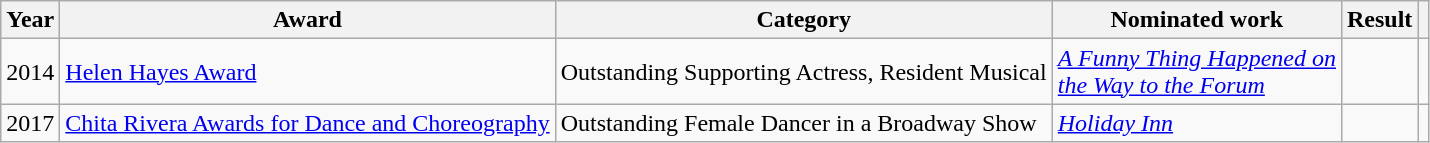<table class="wikitable sortable">
<tr>
<th>Year</th>
<th>Award</th>
<th>Category</th>
<th>Nominated work</th>
<th>Result</th>
<th></th>
</tr>
<tr>
<td>2014</td>
<td><a href='#'>Helen Hayes Award</a></td>
<td>Outstanding Supporting Actress, Resident Musical</td>
<td><em><a href='#'>A Funny Thing Happened on <br>the Way to the Forum</a></em></td>
<td></td>
<td></td>
</tr>
<tr>
<td>2017</td>
<td><a href='#'>Chita Rivera Awards for Dance and Choreography</a></td>
<td>Outstanding Female Dancer in a Broadway Show</td>
<td><em><a href='#'>Holiday Inn</a></em></td>
<td></td>
<td></td>
</tr>
</table>
